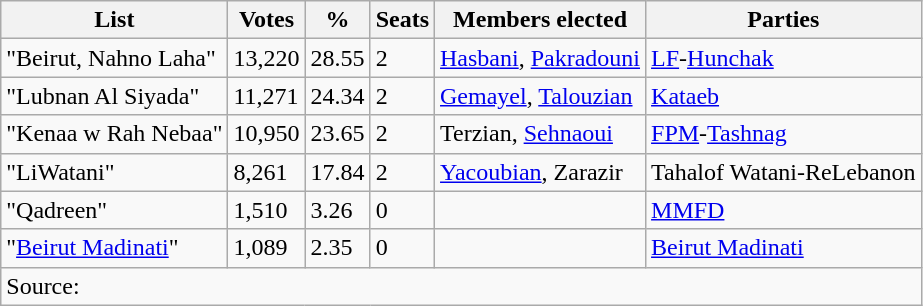<table class="wikitable sortable" style="text-align:left">
<tr>
<th>List</th>
<th>Votes</th>
<th>%</th>
<th>Seats</th>
<th>Members elected</th>
<th>Parties</th>
</tr>
<tr>
<td>"Beirut, Nahno Laha"</td>
<td>13,220</td>
<td>28.55</td>
<td>2</td>
<td><a href='#'>Hasbani</a>, <a href='#'>Pakradouni</a></td>
<td><a href='#'>LF</a>-<a href='#'>Hunchak</a></td>
</tr>
<tr>
<td>"Lubnan Al Siyada"</td>
<td>11,271</td>
<td>24.34</td>
<td>2</td>
<td><a href='#'>Gemayel</a>, <a href='#'>Talouzian</a></td>
<td><a href='#'>Kataeb</a></td>
</tr>
<tr>
<td>"Kenaa w Rah Nebaa"</td>
<td>10,950</td>
<td>23.65</td>
<td>2</td>
<td>Terzian, <a href='#'>Sehnaoui</a></td>
<td><a href='#'>FPM</a>-<a href='#'>Tashnag</a></td>
</tr>
<tr>
<td>"LiWatani"</td>
<td>8,261</td>
<td>17.84</td>
<td>2</td>
<td><a href='#'>Yacoubian</a>, Zarazir</td>
<td>Tahalof Watani-ReLebanon</td>
</tr>
<tr>
<td>"Qadreen"</td>
<td>1,510</td>
<td>3.26</td>
<td>0</td>
<td></td>
<td><a href='#'>MMFD</a></td>
</tr>
<tr>
<td>"<a href='#'>Beirut Madinati</a>"</td>
<td>1,089</td>
<td>2.35</td>
<td>0</td>
<td></td>
<td><a href='#'>Beirut Madinati</a></td>
</tr>
<tr>
<td colspan="6" align="left">Source:</td>
</tr>
</table>
